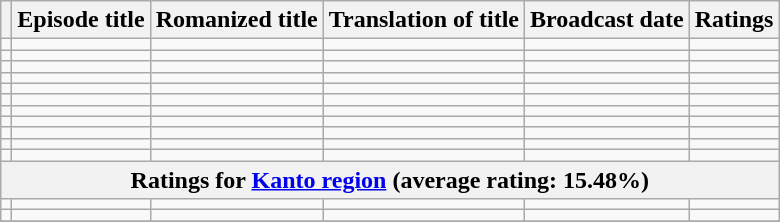<table class="wikitable" style="text-align:center">
<tr style="text-align:center">
<th></th>
<th>Episode title</th>
<th>Romanized title</th>
<th>Translation of title</th>
<th>Broadcast date</th>
<th>Ratings</th>
</tr>
<tr>
<td></td>
<td align=left></td>
<td align=left></td>
<td align=left></td>
<td align=left></td>
<td align=left></td>
</tr>
<tr>
<td></td>
<td align=left></td>
<td align=left></td>
<td align=left></td>
<td align=left></td>
<td align=left></td>
</tr>
<tr>
<td></td>
<td align=left></td>
<td align=left></td>
<td align=left></td>
<td align=left></td>
<td align=left></td>
</tr>
<tr>
<td></td>
<td align=left></td>
<td align=left></td>
<td align=left></td>
<td align=left></td>
<td align=left></td>
</tr>
<tr>
<td></td>
<td align=left></td>
<td align=left></td>
<td align=left></td>
<td align=left></td>
<td align=left></td>
</tr>
<tr>
<td></td>
<td align=left></td>
<td align=left></td>
<td align=left></td>
<td align=left></td>
<td align=left></td>
</tr>
<tr>
<td></td>
<td align=left></td>
<td align=left></td>
<td align=left></td>
<td align=left></td>
<td align=left></td>
</tr>
<tr>
<td></td>
<td align=left></td>
<td align=left></td>
<td align=left></td>
<td align=left></td>
<td align=left></td>
</tr>
<tr>
<td></td>
<td align=left></td>
<td align=left></td>
<td align=left></td>
<td align=left></td>
<td align=left></td>
</tr>
<tr>
<td></td>
<td align=left></td>
<td align=left></td>
<td align=left></td>
<td align=left></td>
<td align=left></td>
</tr>
<tr>
<td></td>
<td align=left></td>
<td align=left></td>
<td align=left></td>
<td align=left></td>
<td align=left></td>
</tr>
<tr>
<th colspan="6">Ratings for <a href='#'>Kanto region</a> (average rating: 15.48%)</th>
</tr>
<tr>
<td></td>
<td align=left></td>
<td align=left></td>
<td align=left></td>
<td align=left></td>
<td align=left></td>
</tr>
<tr>
<td></td>
<td align=left></td>
<td align=left></td>
<td align=left></td>
<td align=left></td>
<td align=left></td>
</tr>
<tr>
</tr>
</table>
